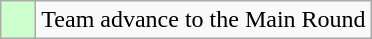<table class="wikitable">
<tr>
<td style="background:#ccffcc;">    </td>
<td>Team advance to the Main Round</td>
</tr>
</table>
